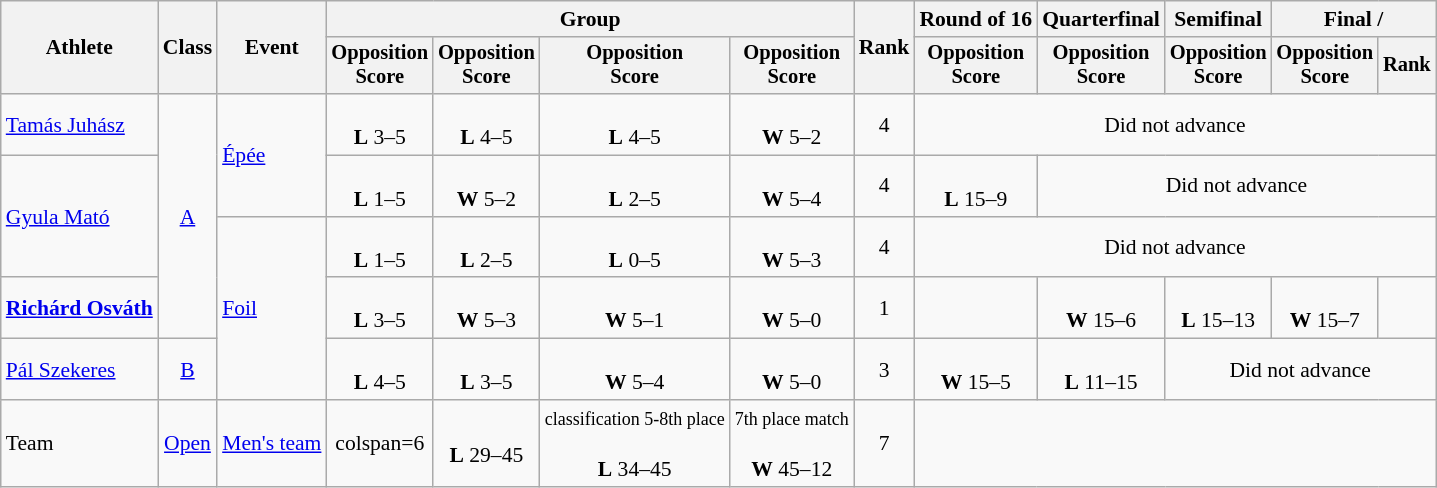<table class="wikitable" style="font-size:90%">
<tr>
<th rowspan=2>Athlete</th>
<th rowspan=2>Class</th>
<th rowspan=2>Event</th>
<th colspan=4>Group</th>
<th rowspan=2>Rank</th>
<th>Round of 16</th>
<th>Quarterfinal</th>
<th>Semifinal</th>
<th colspan=2>Final / </th>
</tr>
<tr style="font-size:95%">
<th>Opposition<br>Score</th>
<th>Opposition<br>Score</th>
<th>Opposition<br>Score</th>
<th>Opposition<br>Score</th>
<th>Opposition<br>Score</th>
<th>Opposition<br>Score</th>
<th>Opposition<br>Score</th>
<th>Opposition<br>Score</th>
<th>Rank</th>
</tr>
<tr align=center>
<td align=left><a href='#'>Tamás Juhász</a></td>
<td align=center rowspan=4><a href='#'>A</a></td>
<td align=left rowspan=2><a href='#'>Épée</a></td>
<td><br><strong>L</strong> 3–5</td>
<td><br><strong>L</strong> 4–5</td>
<td><br><strong>L</strong> 4–5</td>
<td><br><strong>W</strong> 5–2</td>
<td>4</td>
<td colspan=5>Did not advance</td>
</tr>
<tr align=center>
<td align=left rowspan=2><a href='#'>Gyula Mató</a></td>
<td><br><strong>L</strong> 1–5</td>
<td><br><strong>W</strong> 5–2</td>
<td><br><strong>L</strong> 2–5</td>
<td><br><strong>W</strong> 5–4</td>
<td>4</td>
<td><br><strong>L</strong> 15–9</td>
<td colspan=4>Did not advance</td>
</tr>
<tr align=center>
<td align=left rowspan=3><a href='#'>Foil</a></td>
<td><br><strong>L</strong> 1–5</td>
<td><br><strong>L</strong> 2–5</td>
<td><br><strong>L</strong> 0–5</td>
<td><br><strong>W</strong> 5–3</td>
<td>4</td>
<td colspan=5>Did not advance</td>
</tr>
<tr align=center>
<td align=left><strong><a href='#'>Richárd Osváth</a></strong></td>
<td><br><strong>L</strong> 3–5</td>
<td><br><strong>W</strong> 5–3</td>
<td><br><strong>W</strong> 5–1</td>
<td><br><strong>W</strong> 5–0</td>
<td>1</td>
<td></td>
<td><br><strong>W</strong> 15–6</td>
<td><br><strong>L</strong> 15–13</td>
<td><br><strong>W</strong> 15–7</td>
<td></td>
</tr>
<tr align=center>
<td align=left><a href='#'>Pál Szekeres</a></td>
<td align=center><a href='#'>B</a></td>
<td><br><strong>L</strong> 4–5</td>
<td><br><strong>L</strong> 3–5</td>
<td><br><strong>W</strong> 5–4</td>
<td><br><strong>W</strong> 5–0</td>
<td>3</td>
<td><br><strong>W</strong> 15–5</td>
<td><br><strong>L</strong> 11–15</td>
<td colspan=3>Did not advance</td>
</tr>
<tr align=center>
<td align=left>Team</td>
<td align=center><a href='#'>Open</a></td>
<td align=left><a href='#'>Men's team</a></td>
<td>colspan=6 </td>
<td><br><strong>L</strong> 29–45</td>
<td><small>classification 5-8th place</small><br><br><strong>L</strong> 34–45</td>
<td><small>7th place match</small><br><br><strong>W</strong> 45–12</td>
<td>7</td>
</tr>
</table>
